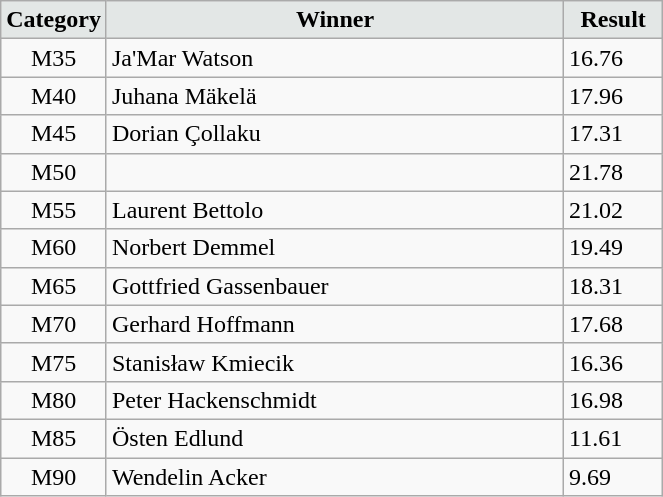<table class="wikitable" width=35%>
<tr>
<td width=15% align="center" bgcolor=#E3E7E6><strong>Category</strong></td>
<td align="center" bgcolor=#E3E7E6> <strong>Winner</strong></td>
<td width=15% align="center" bgcolor=#E3E7E6><strong>Result</strong></td>
</tr>
<tr>
<td align="center">M35</td>
<td> Ja'Mar Watson</td>
<td>16.76</td>
</tr>
<tr>
<td align="center">M40</td>
<td> Juhana Mäkelä</td>
<td>17.96</td>
</tr>
<tr>
<td align="center">M45</td>
<td> Dorian Çollaku</td>
<td>17.31</td>
</tr>
<tr>
<td align="center">M50</td>
<td> </td>
<td>21.78</td>
</tr>
<tr>
<td align="center">M55</td>
<td> Laurent Bettolo</td>
<td>21.02</td>
</tr>
<tr>
<td align="center">M60</td>
<td> Norbert Demmel</td>
<td>19.49</td>
</tr>
<tr>
<td align="center">M65</td>
<td> Gottfried Gassenbauer</td>
<td>18.31</td>
</tr>
<tr>
<td align="center">M70</td>
<td> Gerhard Hoffmann</td>
<td>17.68</td>
</tr>
<tr>
<td align="center">M75</td>
<td> Stanisław Kmiecik</td>
<td>16.36</td>
</tr>
<tr>
<td align="center">M80</td>
<td> Peter Hackenschmidt</td>
<td>16.98</td>
</tr>
<tr>
<td align="center">M85</td>
<td> Östen Edlund</td>
<td>11.61</td>
</tr>
<tr>
<td align="center">M90</td>
<td> Wendelin Acker</td>
<td>9.69</td>
</tr>
</table>
